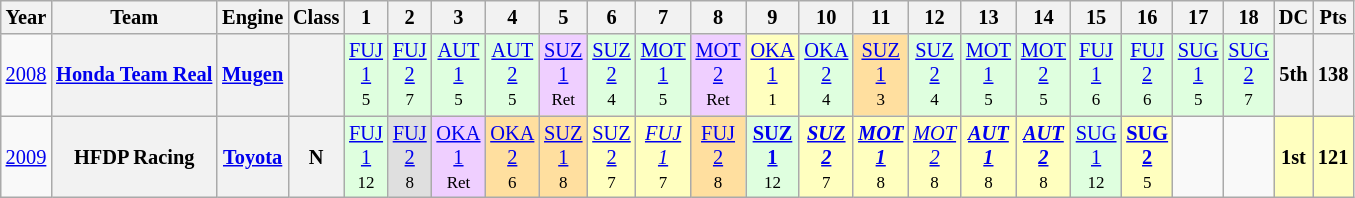<table class="wikitable" style="text-align:center; font-size:85%">
<tr>
<th>Year</th>
<th>Team</th>
<th>Engine</th>
<th>Class</th>
<th>1</th>
<th>2</th>
<th>3</th>
<th>4</th>
<th>5</th>
<th>6</th>
<th>7</th>
<th>8</th>
<th>9</th>
<th>10</th>
<th>11</th>
<th>12</th>
<th>13</th>
<th>14</th>
<th>15</th>
<th>16</th>
<th>17</th>
<th>18</th>
<th>DC</th>
<th>Pts</th>
</tr>
<tr>
<td><a href='#'>2008</a></td>
<th nowrap><a href='#'>Honda Team Real</a></th>
<th nowrap><a href='#'>Mugen</a></th>
<th></th>
<td style="background:#DFFFDF;"><a href='#'>FUJ<br>1</a><br><small>5</small></td>
<td style="background:#DFFFDF;"><a href='#'>FUJ<br>2</a><br><small>7</small></td>
<td style="background:#DFFFDF;"><a href='#'>AUT<br>1</a><br><small>5</small></td>
<td style="background:#DFFFDF;"><a href='#'>AUT<br>2</a><br><small>5</small></td>
<td style="background:#EFCFFF;"><a href='#'>SUZ<br>1</a><br><small>Ret</small></td>
<td style="background:#DFFFDF;"><a href='#'>SUZ<br>2</a><br><small>4</small></td>
<td style="background:#DFFFDF;"><a href='#'>MOT<br>1</a><br><small>5</small></td>
<td style="background:#EFCFFF;"><a href='#'>MOT<br>2</a><br><small>Ret</small></td>
<td style="background:#FFFFBF;"><a href='#'>OKA<br>1</a><br><small>1</small></td>
<td style="background:#DFFFDF;"><a href='#'>OKA<br>2</a><br><small>4</small></td>
<td style="background:#FFDF9F;"><a href='#'>SUZ<br>1</a><br><small>3</small></td>
<td style="background:#DFFFDF;"><a href='#'>SUZ<br>2</a><br><small>4</small></td>
<td style="background:#DFFFDF;"><a href='#'>MOT<br>1</a><br><small>5</small></td>
<td style="background:#DFFFDF;"><a href='#'>MOT<br>2</a><br><small>5</small></td>
<td style="background:#DFFFDF;"><a href='#'>FUJ<br>1</a><br><small>6</small></td>
<td style="background:#DFFFDF;"><a href='#'>FUJ<br>2</a><br><small>6</small></td>
<td style="background:#DFFFDF;"><a href='#'>SUG<br>1</a><br><small>5</small></td>
<td style="background:#DFFFDF;"><a href='#'>SUG<br>2</a><br><small>7</small></td>
<th>5th</th>
<th>138</th>
</tr>
<tr>
<td><a href='#'>2009</a></td>
<th nowrap>HFDP Racing</th>
<th nowrap><a href='#'>Toyota</a></th>
<th>N</th>
<td style="background:#DFFFDF;"><a href='#'>FUJ<br>1</a><br><small>12</small></td>
<td style="background:#DFDFDF;"><a href='#'>FUJ<br>2</a><br><small>8</small></td>
<td style="background:#EFCFFF;"><a href='#'>OKA<br>1</a><br><small>Ret</small></td>
<td style="background:#FFDF9F;"><a href='#'>OKA<br>2</a><br><small>6</small></td>
<td style="background:#FFDF9F;"><a href='#'>SUZ<br>1</a><br><small>8</small></td>
<td style="background:#FFFFBF;"><a href='#'>SUZ<br>2</a><br><small>7</small></td>
<td style="background:#FFFFBF;"><em><a href='#'>FUJ<br>1</a></em><br><small>7</small></td>
<td style="background:#FFDF9F;"><a href='#'>FUJ<br>2</a><br><small>8</small></td>
<td style="background:#DFFFDF;"><strong><a href='#'>SUZ<br>1</a></strong><br><small>12</small></td>
<td style="background:#FFFFBF;"><strong><em><a href='#'>SUZ<br>2</a></em></strong><br><small>7</small></td>
<td style="background:#FFFFBF;"><strong><em><a href='#'>MOT<br>1</a></em></strong><br><small>8</small></td>
<td style="background:#FFFFBF;"><em><a href='#'>MOT<br>2</a></em><br><small>8</small></td>
<td style="background:#FFFFBF;"><strong><em><a href='#'>AUT<br>1</a></em></strong><br><small>8</small></td>
<td style="background:#FFFFBF;"><strong><em><a href='#'>AUT<br>2</a></em></strong><br><small>8</small></td>
<td style="background:#DFFFDF;"><a href='#'>SUG<br>1</a><br><small>12</small></td>
<td style="background:#FFFFBF;"><strong><a href='#'>SUG<br>2</a></strong><br><small>5</small></td>
<td></td>
<td></td>
<th style="background:#FFFFBF;">1st</th>
<th style="background:#FFFFBF;">121</th>
</tr>
</table>
